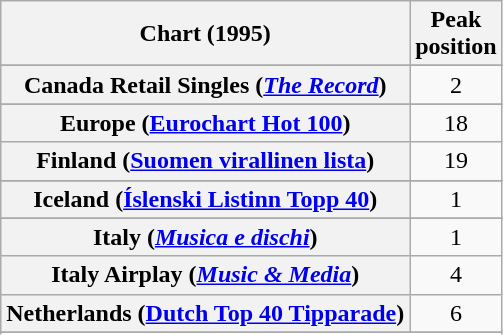<table class="wikitable sortable plainrowheaders" style="text-align:center">
<tr>
<th>Chart (1995)</th>
<th>Peak<br>position</th>
</tr>
<tr>
</tr>
<tr>
</tr>
<tr>
</tr>
<tr>
</tr>
<tr>
<th scope="row">Canada Retail Singles (<em><a href='#'>The Record</a></em>)</th>
<td>2</td>
</tr>
<tr>
</tr>
<tr>
</tr>
<tr>
<th scope="row">Europe (<a href='#'>Eurochart Hot 100</a>)</th>
<td>18</td>
</tr>
<tr>
<th scope="row">Finland (<a href='#'>Suomen virallinen lista</a>)</th>
<td>19</td>
</tr>
<tr>
</tr>
<tr>
</tr>
<tr>
<th scope="row">Iceland (<a href='#'>Íslenski Listinn Topp 40</a>)</th>
<td>1</td>
</tr>
<tr>
</tr>
<tr>
<th scope="row">Italy (<em><a href='#'>Musica e dischi</a></em>)</th>
<td>1</td>
</tr>
<tr>
<th scope="row">Italy Airplay (<em><a href='#'>Music & Media</a></em>)</th>
<td>4</td>
</tr>
<tr>
<th scope="row">Netherlands (<a href='#'>Dutch Top 40 Tipparade</a>)</th>
<td>6</td>
</tr>
<tr>
</tr>
<tr>
</tr>
<tr>
</tr>
<tr>
</tr>
<tr>
</tr>
<tr>
</tr>
<tr>
</tr>
<tr>
</tr>
<tr>
</tr>
<tr>
</tr>
</table>
